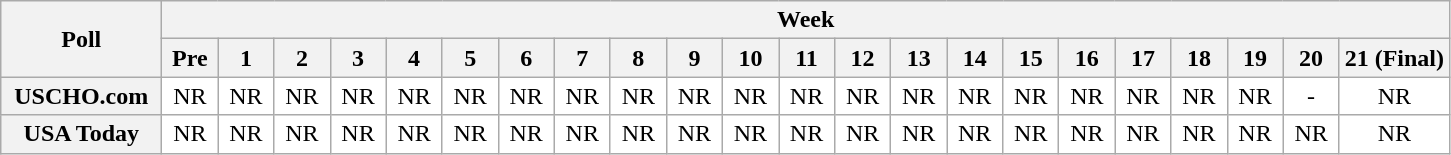<table class="wikitable" style="white-space:nowrap;">
<tr>
<th scope="col" width="100" rowspan="2">Poll</th>
<th colspan="25">Week</th>
</tr>
<tr>
<th scope="col" width="30">Pre</th>
<th scope="col" width="30">1</th>
<th scope="col" width="30">2</th>
<th scope="col" width="30">3</th>
<th scope="col" width="30">4</th>
<th scope="col" width="30">5</th>
<th scope="col" width="30">6</th>
<th scope="col" width="30">7</th>
<th scope="col" width="30">8</th>
<th scope="col" width="30">9</th>
<th scope="col" width="30">10</th>
<th scope="col" width="30">11</th>
<th scope="col" width="30">12</th>
<th scope="col" width="30">13</th>
<th scope="col" width="30">14</th>
<th scope="col" width="30">15</th>
<th scope="col" width="30">16</th>
<th scope="col" width="30">17</th>
<th scope="col" width="30">18</th>
<th scope="col" width="30">19</th>
<th scope="col" width="30">20</th>
<th scope="col" width="30">21 (Final)</th>
</tr>
<tr style="text-align:center;">
<th>USCHO.com</th>
<td bgcolor=FFFFFF>NR</td>
<td bgcolor=FFFFFF>NR</td>
<td bgcolor=FFFFFF>NR</td>
<td bgcolor=FFFFFF>NR</td>
<td bgcolor=FFFFFF>NR</td>
<td bgcolor=FFFFFF>NR</td>
<td bgcolor=FFFFFF>NR</td>
<td bgcolor=FFFFFF>NR</td>
<td bgcolor=FFFFFF>NR</td>
<td bgcolor=FFFFFF>NR</td>
<td bgcolor=FFFFFF>NR</td>
<td bgcolor=FFFFFF>NR</td>
<td bgcolor=FFFFFF>NR</td>
<td bgcolor=FFFFFF>NR</td>
<td bgcolor=FFFFFF>NR</td>
<td bgcolor=FFFFFF>NR</td>
<td bgcolor=FFFFFF>NR</td>
<td bgcolor=FFFFFF>NR</td>
<td bgcolor=FFFFFF>NR</td>
<td bgcolor=FFFFFF>NR</td>
<td bgcolor=FFFFFF>-</td>
<td bgcolor=FFFFFF>NR</td>
</tr>
<tr style="text-align:center;">
<th>USA Today</th>
<td bgcolor=FFFFFF>NR</td>
<td bgcolor=FFFFFF>NR</td>
<td bgcolor=FFFFFF>NR</td>
<td bgcolor=FFFFFF>NR</td>
<td bgcolor=FFFFFF>NR</td>
<td bgcolor=FFFFFF>NR</td>
<td bgcolor=FFFFFF>NR</td>
<td bgcolor=FFFFFF>NR</td>
<td bgcolor=FFFFFF>NR</td>
<td bgcolor=FFFFFF>NR</td>
<td bgcolor=FFFFFF>NR</td>
<td bgcolor=FFFFFF>NR</td>
<td bgcolor=FFFFFF>NR</td>
<td bgcolor=FFFFFF>NR</td>
<td bgcolor=FFFFFF>NR</td>
<td bgcolor=FFFFFF>NR</td>
<td bgcolor=FFFFFF>NR</td>
<td bgcolor=FFFFFF>NR</td>
<td bgcolor=FFFFFF>NR</td>
<td bgcolor=FFFFFF>NR</td>
<td bgcolor=FFFFFF>NR</td>
<td bgcolor=FFFFFF>NR</td>
</tr>
</table>
